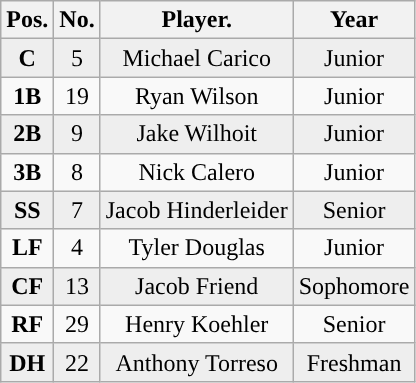<table class="wikitable non-sortable">
<tr>
<th style="text-align:center; ">Pos.</th>
<th style="text-align:center; ">No.</th>
<th style="text-align:center; ">Player.</th>
<th style="text-align:center; ">Year</th>
</tr>
<tr style="background:#eeeeee;text-align:center;">
<td><strong>C</strong></td>
<td>5</td>
<td>Michael Carico</td>
<td>Junior</td>
</tr>
<tr style="text-align:center;">
<td><strong>1B</strong></td>
<td>19</td>
<td>Ryan Wilson</td>
<td>Junior</td>
</tr>
<tr style="background:#eeeeee;text-align:center;">
<td><strong>2B</strong></td>
<td>9</td>
<td>Jake Wilhoit</td>
<td>Junior</td>
</tr>
<tr style="text-align:center;">
<td><strong>3B</strong></td>
<td>8</td>
<td>Nick Calero</td>
<td>Junior</td>
</tr>
<tr style="background:#eeeeee;text-align:center;">
<td><strong>SS</strong></td>
<td>7</td>
<td>Jacob Hinderleider</td>
<td>Senior</td>
</tr>
<tr style="text-align:center;">
<td><strong>LF</strong></td>
<td>4</td>
<td>Tyler Douglas</td>
<td>Junior</td>
</tr>
<tr style="background:#eeeeee;text-align:center;">
<td><strong>CF</strong></td>
<td>13</td>
<td>Jacob Friend</td>
<td>Sophomore</td>
</tr>
<tr style="text-align:center;">
<td><strong>RF</strong></td>
<td>29</td>
<td>Henry Koehler</td>
<td>Senior</td>
</tr>
<tr style="background:#eeeeee;text-align:center;">
<td><strong>DH</strong></td>
<td>22</td>
<td>Anthony Torreso</td>
<td>Freshman</td>
</tr>
</table>
